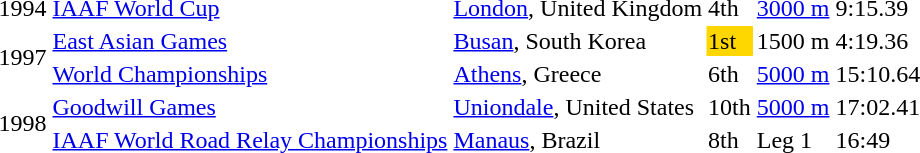<table>
<tr>
<td>1994</td>
<td><a href='#'>IAAF World Cup</a></td>
<td><a href='#'>London</a>, United Kingdom</td>
<td>4th</td>
<td><a href='#'>3000 m</a></td>
<td>9:15.39</td>
</tr>
<tr>
<td rowspan=2>1997</td>
<td><a href='#'>East Asian Games</a></td>
<td><a href='#'>Busan</a>, South Korea</td>
<td bgcolor=gold>1st</td>
<td>1500 m</td>
<td>4:19.36</td>
</tr>
<tr>
<td><a href='#'>World Championships</a></td>
<td><a href='#'>Athens</a>, Greece</td>
<td>6th</td>
<td><a href='#'>5000 m</a></td>
<td>15:10.64</td>
</tr>
<tr>
<td rowspan=2>1998</td>
<td><a href='#'>Goodwill Games</a></td>
<td><a href='#'>Uniondale</a>, United States</td>
<td>10th</td>
<td><a href='#'>5000 m</a></td>
<td>17:02.41</td>
</tr>
<tr>
<td><a href='#'>IAAF World Road Relay Championships</a></td>
<td><a href='#'>Manaus</a>, Brazil</td>
<td>8th</td>
<td>Leg 1</td>
<td>16:49</td>
</tr>
</table>
